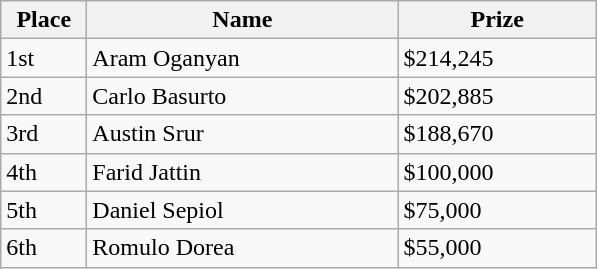<table class="wikitable">
<tr>
<th style="width:50px;">Place</th>
<th style="width:200px;">Name</th>
<th style="width:125px;">Prize</th>
</tr>
<tr>
<td>1st</td>
<td> Aram Oganyan</td>
<td>$214,245</td>
</tr>
<tr>
<td>2nd</td>
<td> Carlo Basurto</td>
<td>$202,885</td>
</tr>
<tr>
<td>3rd</td>
<td> Austin Srur</td>
<td>$188,670</td>
</tr>
<tr>
<td>4th</td>
<td> Farid Jattin</td>
<td>$100,000</td>
</tr>
<tr>
<td>5th</td>
<td> Daniel Sepiol</td>
<td>$75,000</td>
</tr>
<tr>
<td>6th</td>
<td> Romulo Dorea</td>
<td>$55,000</td>
</tr>
</table>
